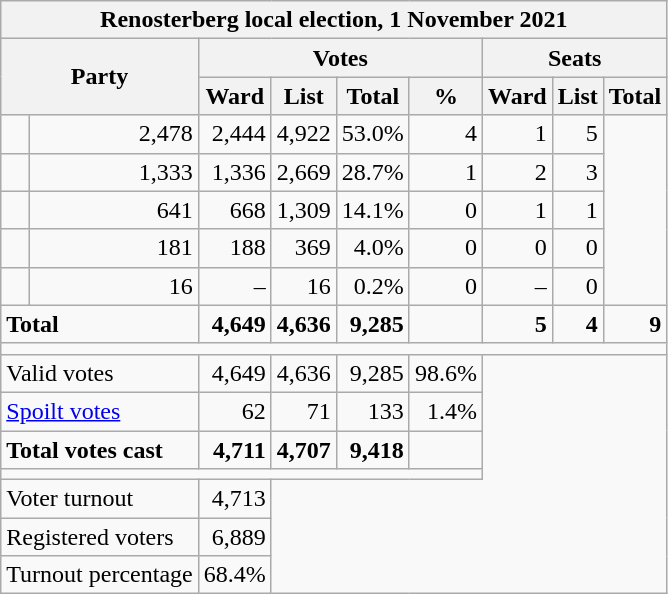<table class=wikitable style="text-align:right">
<tr>
<th colspan="9" align="center">Renosterberg local election, 1 November 2021</th>
</tr>
<tr>
<th rowspan="2" colspan="2">Party</th>
<th colspan="4" align="center">Votes</th>
<th colspan="3" align="center">Seats</th>
</tr>
<tr>
<th>Ward</th>
<th>List</th>
<th>Total</th>
<th>%</th>
<th>Ward</th>
<th>List</th>
<th>Total</th>
</tr>
<tr>
<td></td>
<td>2,478</td>
<td>2,444</td>
<td>4,922</td>
<td>53.0%</td>
<td>4</td>
<td>1</td>
<td>5</td>
</tr>
<tr>
<td></td>
<td>1,333</td>
<td>1,336</td>
<td>2,669</td>
<td>28.7%</td>
<td>1</td>
<td>2</td>
<td>3</td>
</tr>
<tr>
<td></td>
<td>641</td>
<td>668</td>
<td>1,309</td>
<td>14.1%</td>
<td>0</td>
<td>1</td>
<td>1</td>
</tr>
<tr>
<td></td>
<td>181</td>
<td>188</td>
<td>369</td>
<td>4.0%</td>
<td>0</td>
<td>0</td>
<td>0</td>
</tr>
<tr>
<td></td>
<td>16</td>
<td>–</td>
<td>16</td>
<td>0.2%</td>
<td>0</td>
<td>–</td>
<td>0</td>
</tr>
<tr>
<td colspan="2" style="text-align:left"><strong>Total</strong></td>
<td><strong>4,649</strong></td>
<td><strong>4,636</strong></td>
<td><strong>9,285</strong></td>
<td></td>
<td><strong>5</strong></td>
<td><strong>4</strong></td>
<td><strong>9</strong></td>
</tr>
<tr>
<td colspan="9"></td>
</tr>
<tr>
<td colspan="2" style="text-align:left">Valid votes</td>
<td>4,649</td>
<td>4,636</td>
<td>9,285</td>
<td>98.6%</td>
</tr>
<tr>
<td colspan="2" style="text-align:left"><a href='#'>Spoilt votes</a></td>
<td>62</td>
<td>71</td>
<td>133</td>
<td>1.4%</td>
</tr>
<tr>
<td colspan="2" style="text-align:left"><strong>Total votes cast</strong></td>
<td><strong>4,711</strong></td>
<td><strong>4,707</strong></td>
<td><strong>9,418</strong></td>
<td></td>
</tr>
<tr>
<td colspan="6"></td>
</tr>
<tr>
<td colspan="2" style="text-align:left">Voter turnout</td>
<td>4,713</td>
</tr>
<tr>
<td colspan="2" style="text-align:left">Registered voters</td>
<td>6,889</td>
</tr>
<tr>
<td colspan="2" style="text-align:left">Turnout percentage</td>
<td>68.4%</td>
</tr>
</table>
